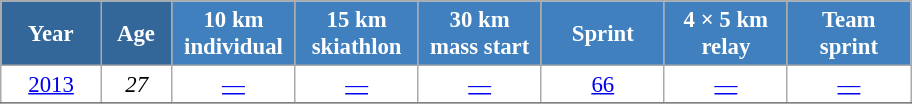<table class="wikitable" style="font-size:95%; text-align:center; border:grey solid 1px; border-collapse:collapse; background:#ffffff;">
<tr>
<th style="background-color:#369; color:white; width:60px;"> Year </th>
<th style="background-color:#369; color:white; width:40px;"> Age </th>
<th style="background-color:#4180be; color:white; width:75px;"> 10 km <br> individual </th>
<th style="background-color:#4180be; color:white; width:75px;"> 15 km <br> skiathlon </th>
<th style="background-color:#4180be; color:white; width:75px;"> 30 km <br> mass start </th>
<th style="background-color:#4180be; color:white; width:75px;"> Sprint </th>
<th style="background-color:#4180be; color:white; width:75px;"> 4 × 5 km <br> relay </th>
<th style="background-color:#4180be; color:white; width:75px;"> Team <br> sprint </th>
</tr>
<tr>
<td><a href='#'>2013</a></td>
<td><em>27</em></td>
<td><a href='#'>—</a></td>
<td><a href='#'>—</a></td>
<td><a href='#'>—</a></td>
<td><a href='#'>66</a></td>
<td><a href='#'>—</a></td>
<td><a href='#'>—</a></td>
</tr>
<tr>
</tr>
</table>
